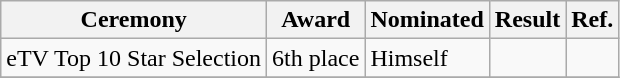<table class="wikitable sortable">
<tr>
<th>Ceremony</th>
<th>Award</th>
<th>Nominated</th>
<th>Result</th>
<th>Ref.</th>
</tr>
<tr>
<td>eTV Top 10 Star Selection</td>
<td>6th place</td>
<td>Himself</td>
<td></td>
<td></td>
</tr>
<tr>
</tr>
</table>
